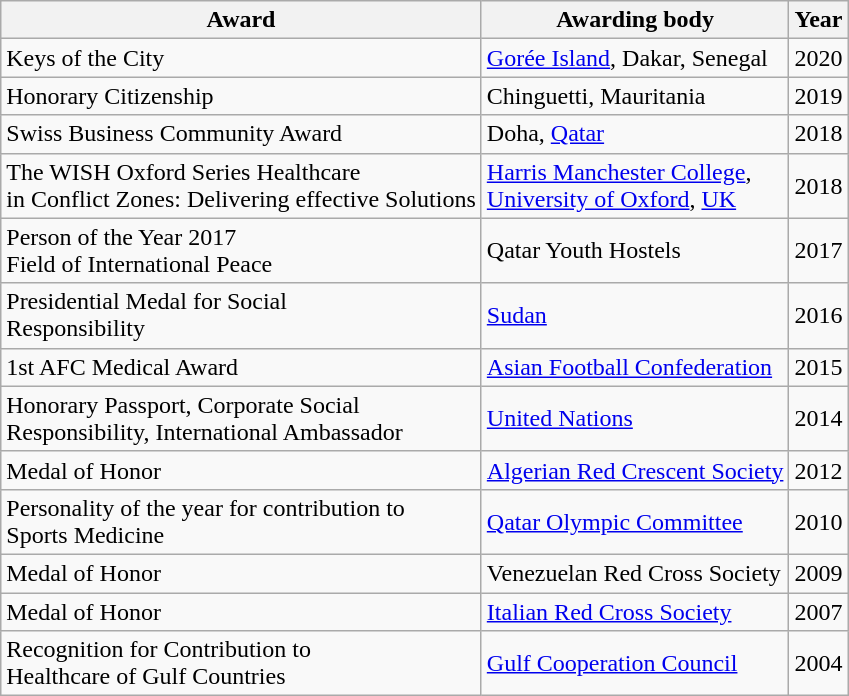<table class="wikitable">
<tr>
<th>Award</th>
<th>Awarding body</th>
<th>Year</th>
</tr>
<tr>
<td>Keys of the City</td>
<td><a href='#'>Gorée Island</a>, Dakar, Senegal</td>
<td>2020</td>
</tr>
<tr>
<td>Honorary Citizenship</td>
<td>Chinguetti, Mauritania</td>
<td>2019</td>
</tr>
<tr>
<td>Swiss Business Community Award</td>
<td>Doha, <a href='#'>Qatar</a></td>
<td>2018</td>
</tr>
<tr>
<td>The WISH Oxford Series Healthcare<br>in Conflict Zones: Delivering effective Solutions</td>
<td><a href='#'>Harris Manchester College</a>,<br><a href='#'>University of Oxford</a>, <a href='#'>UK</a></td>
<td>2018</td>
</tr>
<tr>
<td>Person of the Year 2017<br>Field of International Peace</td>
<td>Qatar Youth Hostels</td>
<td>2017</td>
</tr>
<tr>
<td>Presidential Medal for Social<br>Responsibility</td>
<td><a href='#'>Sudan</a></td>
<td>2016</td>
</tr>
<tr>
<td>1st AFC Medical Award</td>
<td><a href='#'>Asian Football Confederation</a></td>
<td>2015</td>
</tr>
<tr>
<td>Honorary Passport, Corporate Social<br>Responsibility, International Ambassador</td>
<td><a href='#'>United Nations</a></td>
<td>2014</td>
</tr>
<tr>
<td>Medal of Honor</td>
<td><a href='#'>Algerian Red Crescent Society</a></td>
<td>2012</td>
</tr>
<tr>
<td>Personality of the year for contribution to<br>Sports Medicine</td>
<td><a href='#'>Qatar Olympic Committee</a></td>
<td>2010</td>
</tr>
<tr>
<td>Medal of Honor</td>
<td>Venezuelan Red Cross Society</td>
<td>2009</td>
</tr>
<tr>
<td>Medal of Honor</td>
<td><a href='#'>Italian Red Cross Society</a></td>
<td>2007</td>
</tr>
<tr>
<td>Recognition for Contribution to<br>Healthcare of Gulf Countries</td>
<td><a href='#'>Gulf Cooperation Council</a></td>
<td>2004</td>
</tr>
</table>
